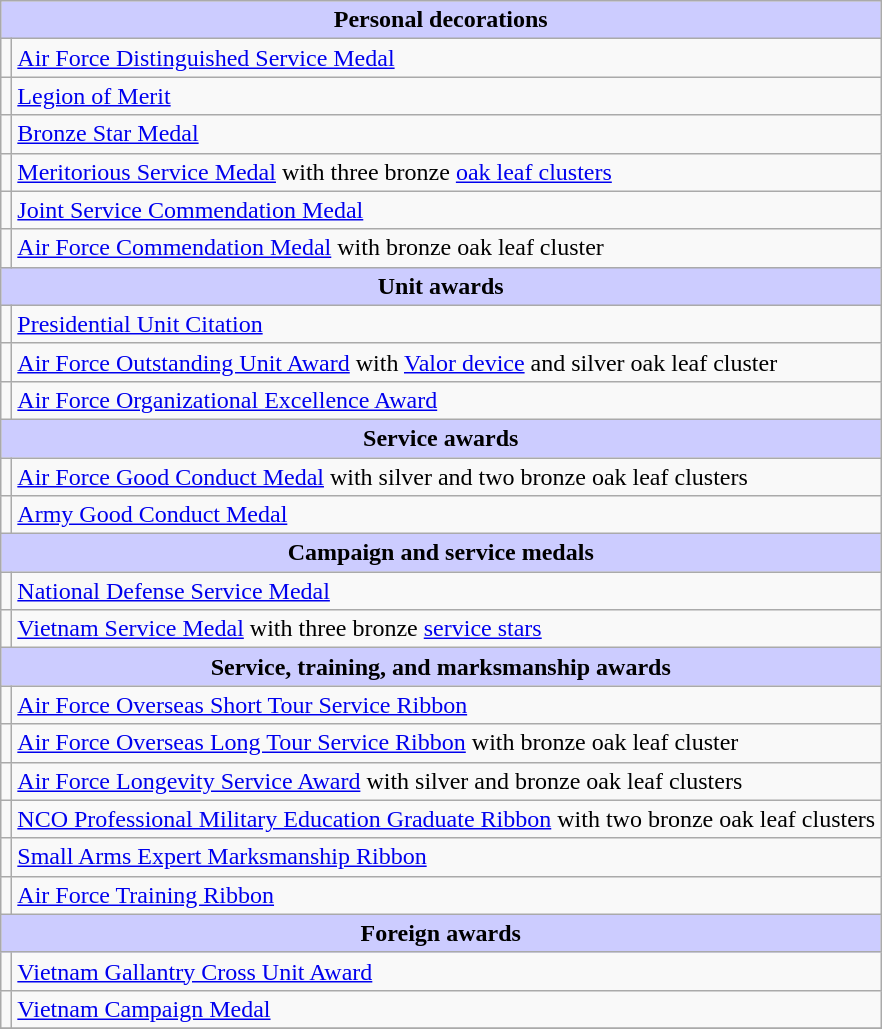<table class="wikitable">
<tr style="background:#ccf; text-align:center;">
<td colspan=2><strong>Personal decorations</strong></td>
</tr>
<tr>
<td></td>
<td><a href='#'>Air Force Distinguished Service Medal</a></td>
</tr>
<tr>
<td></td>
<td><a href='#'>Legion of Merit</a></td>
</tr>
<tr>
<td></td>
<td><a href='#'>Bronze Star Medal</a></td>
</tr>
<tr>
<td></td>
<td><a href='#'>Meritorious Service Medal</a> with three bronze <a href='#'>oak leaf clusters</a></td>
</tr>
<tr>
<td></td>
<td><a href='#'>Joint Service Commendation Medal</a></td>
</tr>
<tr>
<td></td>
<td><a href='#'>Air Force Commendation Medal</a> with bronze oak leaf cluster</td>
</tr>
<tr style="background:#ccf; text-align:center;">
<td colspan=2><strong>Unit awards</strong></td>
</tr>
<tr>
<td></td>
<td><a href='#'>Presidential Unit Citation</a></td>
</tr>
<tr>
<td></td>
<td><a href='#'>Air Force Outstanding Unit Award</a> with <a href='#'>Valor device</a> and silver oak leaf cluster</td>
</tr>
<tr>
<td></td>
<td><a href='#'>Air Force Organizational Excellence Award</a></td>
</tr>
<tr style="background:#ccf; text-align:center;">
<td colspan=2><strong>Service awards</strong></td>
</tr>
<tr>
<td></td>
<td><a href='#'>Air Force Good Conduct Medal</a> with silver and two bronze oak leaf clusters</td>
</tr>
<tr>
<td></td>
<td><a href='#'>Army Good Conduct Medal</a></td>
</tr>
<tr style="background:#ccf; text-align:center;">
<td colspan=2><strong>Campaign and service medals</strong></td>
</tr>
<tr>
<td></td>
<td><a href='#'>National Defense Service Medal</a></td>
</tr>
<tr>
<td></td>
<td><a href='#'>Vietnam Service Medal</a> with three bronze <a href='#'>service stars</a></td>
</tr>
<tr style="background:#ccf; text-align:center;">
<td colspan=2><strong>Service, training, and marksmanship awards</strong></td>
</tr>
<tr>
<td></td>
<td><a href='#'>Air Force Overseas Short Tour Service Ribbon</a></td>
</tr>
<tr>
<td></td>
<td><a href='#'>Air Force Overseas Long Tour Service Ribbon</a> with bronze oak leaf cluster</td>
</tr>
<tr>
<td></td>
<td><a href='#'>Air Force Longevity Service Award</a> with silver and bronze oak leaf clusters</td>
</tr>
<tr>
<td></td>
<td><a href='#'>NCO Professional Military Education Graduate Ribbon</a> with two bronze oak leaf clusters</td>
</tr>
<tr>
<td></td>
<td><a href='#'>Small Arms Expert Marksmanship Ribbon</a></td>
</tr>
<tr>
<td></td>
<td><a href='#'>Air Force Training Ribbon</a></td>
</tr>
<tr style="background:#ccf; text-align:center;">
<td colspan=2><strong>Foreign awards</strong></td>
</tr>
<tr>
<td></td>
<td><a href='#'>Vietnam Gallantry Cross Unit Award</a></td>
</tr>
<tr>
<td></td>
<td><a href='#'>Vietnam Campaign Medal</a></td>
</tr>
<tr>
</tr>
</table>
